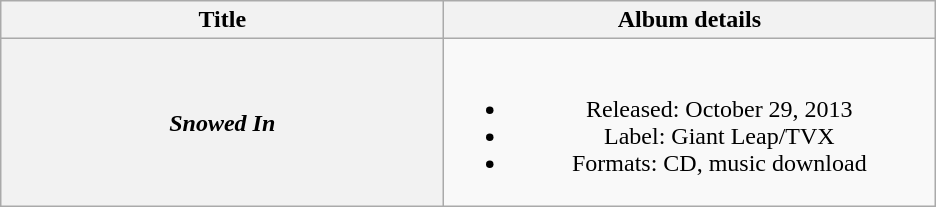<table class="wikitable plainrowheaders" style="text-align:center;">
<tr>
<th scope="col" style="width:18em;">Title</th>
<th scope="col" style="width:20em;">Album details</th>
</tr>
<tr>
<th scope="row"><em>Snowed In</em></th>
<td><br><ul><li>Released: October 29, 2013</li><li>Label: Giant Leap/TVX</li><li>Formats: CD, music download</li></ul></td>
</tr>
</table>
